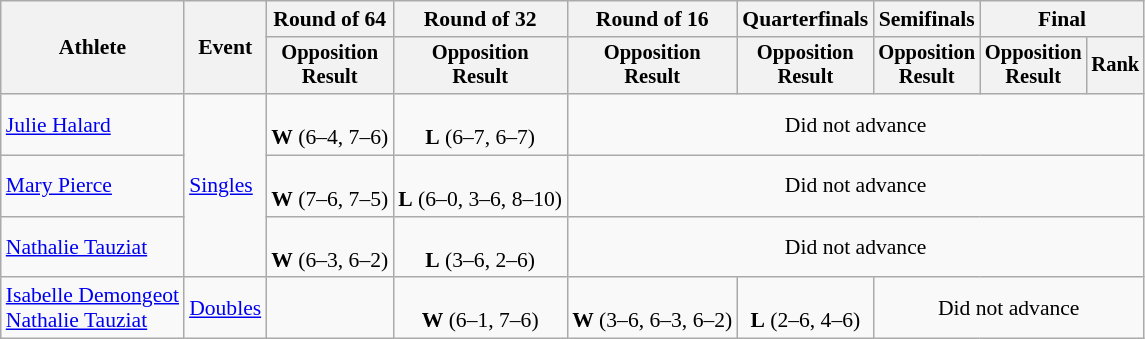<table class="wikitable" style="font-size:90%">
<tr>
<th rowspan="2">Athlete</th>
<th rowspan="2">Event</th>
<th>Round of 64</th>
<th>Round of 32</th>
<th>Round of 16</th>
<th>Quarterfinals</th>
<th>Semifinals</th>
<th colspan=2>Final</th>
</tr>
<tr style="font-size:95%">
<th>Opposition<br>Result</th>
<th>Opposition<br>Result</th>
<th>Opposition<br>Result</th>
<th>Opposition<br>Result</th>
<th>Opposition<br>Result</th>
<th>Opposition<br>Result</th>
<th>Rank</th>
</tr>
<tr align=center>
<td align=left><a href='#'>Julie Halard</a></td>
<td align=left rowspan=3><a href='#'>Singles</a></td>
<td><br><strong>W</strong> (6–4, 7–6)</td>
<td><br><strong>L</strong> (6–7, 6–7)</td>
<td colspan=5>Did not advance</td>
</tr>
<tr align=center>
<td align=left><a href='#'>Mary Pierce</a></td>
<td><br><strong>W</strong> (7–6, 7–5)</td>
<td><br><strong>L</strong> (6–0, 3–6, 8–10)</td>
<td colspan=5>Did not advance</td>
</tr>
<tr align=center>
<td align=left><a href='#'>Nathalie Tauziat</a></td>
<td><br><strong>W</strong> (6–3, 6–2)</td>
<td><br><strong>L</strong> (3–6, 2–6)</td>
<td colspan=5>Did not advance</td>
</tr>
<tr align=center>
<td align=left><a href='#'>Isabelle Demongeot</a><br><a href='#'>Nathalie Tauziat</a></td>
<td align=left><a href='#'>Doubles</a></td>
<td></td>
<td><br><strong>W</strong> (6–1, 7–6)</td>
<td><br><strong>W</strong> (3–6, 6–3, 6–2)</td>
<td><br><strong>L</strong> (2–6, 4–6)</td>
<td colspan=3>Did not advance</td>
</tr>
</table>
